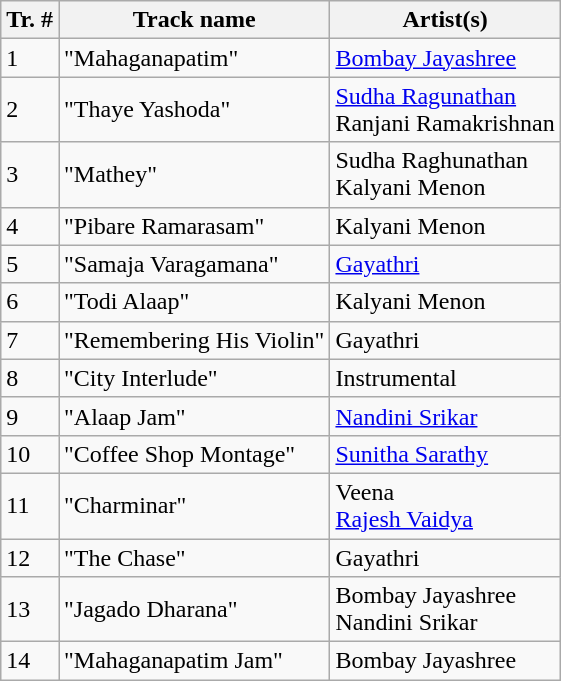<table class="wikitable">
<tr>
<th>Tr. #</th>
<th>Track name</th>
<th>Artist(s)</th>
</tr>
<tr>
<td>1</td>
<td>"Mahaganapatim"</td>
<td><a href='#'>Bombay Jayashree</a></td>
</tr>
<tr>
<td>2</td>
<td>"Thaye Yashoda"</td>
<td><a href='#'>Sudha Ragunathan</a><br> Ranjani Ramakrishnan</td>
</tr>
<tr>
<td>3</td>
<td>"Mathey"</td>
<td>Sudha Raghunathan<br>Kalyani Menon</td>
</tr>
<tr>
<td>4</td>
<td>"Pibare Ramarasam"</td>
<td>Kalyani Menon</td>
</tr>
<tr>
<td>5</td>
<td>"Samaja Varagamana"</td>
<td><a href='#'>Gayathri</a></td>
</tr>
<tr>
<td>6</td>
<td>"Todi Alaap"</td>
<td>Kalyani Menon</td>
</tr>
<tr>
<td>7</td>
<td>"Remembering His Violin"</td>
<td>Gayathri</td>
</tr>
<tr>
<td>8</td>
<td>"City Interlude"</td>
<td>Instrumental</td>
</tr>
<tr>
<td>9</td>
<td>"Alaap Jam"</td>
<td><a href='#'>Nandini Srikar</a></td>
</tr>
<tr>
<td>10</td>
<td>"Coffee Shop Montage"</td>
<td><a href='#'>Sunitha Sarathy</a></td>
</tr>
<tr>
<td>11</td>
<td>"Charminar"</td>
<td>Veena<br><a href='#'>Rajesh Vaidya</a></td>
</tr>
<tr>
<td>12</td>
<td>"The Chase"</td>
<td>Gayathri</td>
</tr>
<tr>
<td>13</td>
<td>"Jagado Dharana"</td>
<td>Bombay Jayashree<br> Nandini Srikar</td>
</tr>
<tr>
<td>14</td>
<td>"Mahaganapatim Jam"</td>
<td>Bombay Jayashree</td>
</tr>
</table>
